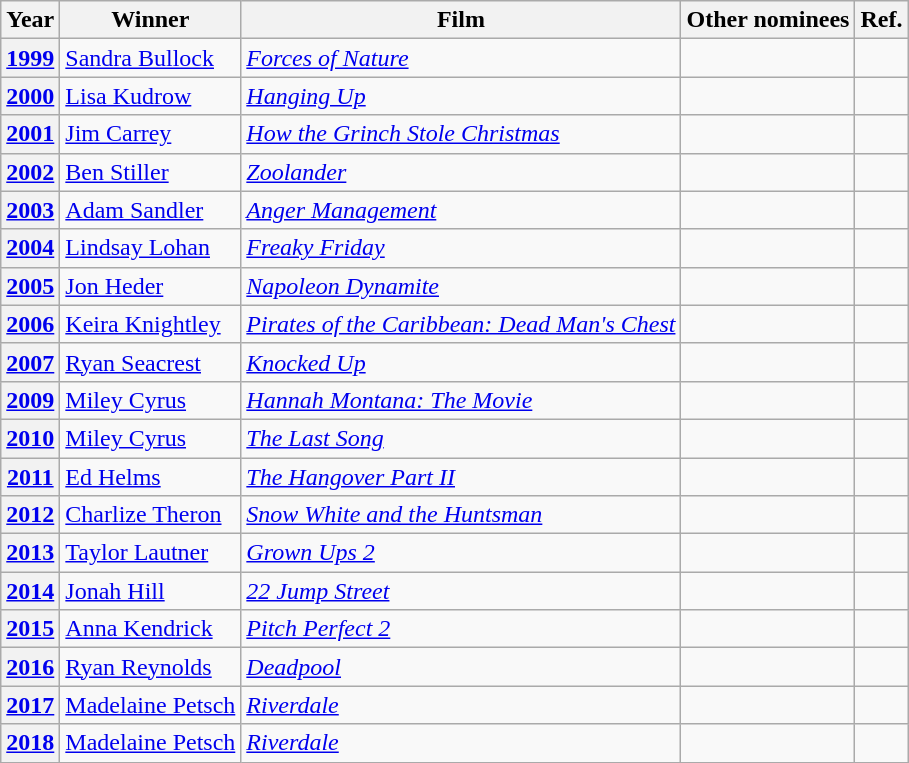<table class="wikitable">
<tr>
<th scope="col">Year</th>
<th scope="col">Winner</th>
<th scope="col">Film</th>
<th scope="col" class="unsortable">Other nominees</th>
<th scope="col" class="unsortable">Ref.</th>
</tr>
<tr>
<th scope="row"><a href='#'>1999</a></th>
<td><a href='#'>Sandra Bullock</a></td>
<td><em><a href='#'>Forces of Nature</a></em></td>
<td></td>
<td style="text-align:center;"></td>
</tr>
<tr>
<th scope="row"><a href='#'>2000</a></th>
<td><a href='#'>Lisa Kudrow</a></td>
<td><em><a href='#'>Hanging Up</a></em></td>
<td></td>
<td style="text-align:center;"></td>
</tr>
<tr>
<th scope="row"><a href='#'>2001</a></th>
<td><a href='#'>Jim Carrey</a></td>
<td><em><a href='#'>How the Grinch Stole Christmas</a></em></td>
<td></td>
<td style="text-align:center;"></td>
</tr>
<tr>
<th scope="row"><a href='#'>2002</a></th>
<td><a href='#'>Ben Stiller</a></td>
<td><em><a href='#'>Zoolander</a></em></td>
<td></td>
<td style="text-align:center;"></td>
</tr>
<tr>
<th scope="row"><a href='#'>2003</a></th>
<td><a href='#'>Adam Sandler</a></td>
<td><em><a href='#'>Anger Management</a></em></td>
<td></td>
<td style="text-align:center;"></td>
</tr>
<tr>
<th scope="row"><a href='#'>2004</a></th>
<td><a href='#'>Lindsay Lohan</a></td>
<td><em><a href='#'>Freaky Friday</a></em></td>
<td></td>
<td style="text-align:center;"></td>
</tr>
<tr>
<th scope="row"><a href='#'>2005</a></th>
<td><a href='#'>Jon Heder</a></td>
<td><em><a href='#'>Napoleon Dynamite</a></em></td>
<td></td>
<td style="text-align:center;"></td>
</tr>
<tr>
<th scope="row"><a href='#'>2006</a></th>
<td><a href='#'>Keira Knightley</a></td>
<td><em><a href='#'>Pirates of the Caribbean: Dead Man's Chest</a></em></td>
<td></td>
<td style="text-align:center;"></td>
</tr>
<tr>
<th scope="row"><a href='#'>2007</a></th>
<td><a href='#'>Ryan Seacrest</a></td>
<td><em><a href='#'>Knocked Up</a></em></td>
<td></td>
<td style="text-align:center;"></td>
</tr>
<tr>
<th scope="row"><a href='#'>2009</a></th>
<td><a href='#'>Miley Cyrus</a></td>
<td><em><a href='#'>Hannah Montana: The Movie</a></em></td>
<td></td>
<td style="text-align:center;"></td>
</tr>
<tr>
<th scope="row"><a href='#'>2010</a></th>
<td><a href='#'>Miley Cyrus</a></td>
<td><em><a href='#'>The Last Song</a></em></td>
<td></td>
<td style="text-align:center;"></td>
</tr>
<tr>
<th scope="row"><a href='#'>2011</a></th>
<td><a href='#'>Ed Helms</a></td>
<td><em><a href='#'>The Hangover Part II</a></em></td>
<td></td>
<td style="text-align:center;"></td>
</tr>
<tr>
<th scope="row"><a href='#'>2012</a></th>
<td><a href='#'>Charlize Theron</a></td>
<td><em><a href='#'>Snow White and the Huntsman</a></em></td>
<td></td>
<td style="text-align:center;"></td>
</tr>
<tr>
<th scope="row"><a href='#'>2013</a></th>
<td><a href='#'>Taylor Lautner</a></td>
<td><em><a href='#'>Grown Ups 2</a></em></td>
<td></td>
<td style="text-align:center;"></td>
</tr>
<tr>
<th scope="row"><a href='#'>2014</a></th>
<td><a href='#'>Jonah Hill</a></td>
<td><em><a href='#'>22 Jump Street</a></em></td>
<td></td>
<td style="text-align:center;"></td>
</tr>
<tr>
<th scope="row"><a href='#'>2015</a></th>
<td><a href='#'>Anna Kendrick</a></td>
<td><em><a href='#'>Pitch Perfect 2</a></em></td>
<td></td>
<td style="text-align:center;"></td>
</tr>
<tr>
<th scope="row"><a href='#'>2016</a></th>
<td><a href='#'>Ryan Reynolds</a></td>
<td><em><a href='#'>Deadpool</a></em></td>
<td></td>
<td style="text-align:center;"></td>
</tr>
<tr>
<th scope="row"><a href='#'>2017</a></th>
<td><a href='#'>Madelaine Petsch</a></td>
<td><em><a href='#'>Riverdale</a></em></td>
<td></td>
<td style="text-align:center;"></td>
</tr>
<tr>
<th scope="row"><a href='#'>2018</a></th>
<td><a href='#'>Madelaine Petsch</a></td>
<td><em><a href='#'>Riverdale</a></em></td>
<td></td>
<td style="text-align:center;"></td>
</tr>
</table>
